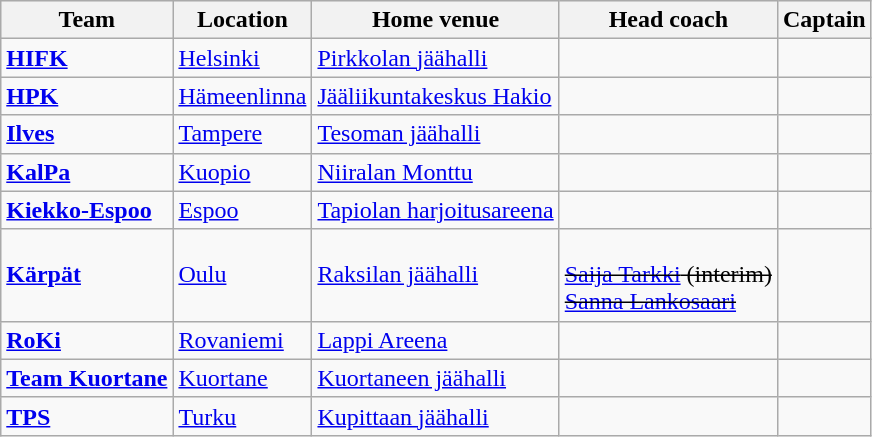<table class="wikitable sortable" width="">
<tr style="background:#efefef;">
<th>Team</th>
<th>Location</th>
<th>Home venue</th>
<th>Head coach</th>
<th>Captain</th>
</tr>
<tr>
<td><strong><a href='#'>HIFK</a></strong></td>
<td> <a href='#'>Helsinki</a></td>
<td><a href='#'>Pirkkolan jäähalli</a></td>
<td></td>
<td></td>
</tr>
<tr>
<td><strong><a href='#'>HPK</a></strong></td>
<td> <a href='#'>Hämeenlinna</a></td>
<td><a href='#'>Jääliikuntakeskus Hakio</a></td>
<td></td>
<td></td>
</tr>
<tr>
<td><strong><a href='#'>Ilves</a></strong></td>
<td> <a href='#'>Tampere</a></td>
<td><a href='#'>Tesoman jäähalli</a></td>
<td></td>
<td></td>
</tr>
<tr>
<td><strong><a href='#'>KalPa</a></strong></td>
<td> <a href='#'>Kuopio</a></td>
<td><a href='#'>Niiralan Monttu</a></td>
<td></td>
<td></td>
</tr>
<tr>
<td><strong><a href='#'>Kiekko-Espoo</a></strong></td>
<td> <a href='#'>Espoo</a></td>
<td><a href='#'>Tapiolan harjoitusareena</a></td>
<td></td>
<td></td>
</tr>
<tr>
<td><strong><a href='#'>Kärpät</a></strong></td>
<td> <a href='#'>Oulu</a></td>
<td><a href='#'>Raksilan jäähalli</a></td>
<td><br><s><a href='#'>Saija Tarkki</a> (interim)</s><br><s><a href='#'>Sanna Lankosaari</a></s></td>
<td></td>
</tr>
<tr>
<td><strong><a href='#'>RoKi</a></strong></td>
<td> <a href='#'>Rovaniemi</a></td>
<td><a href='#'>Lappi Areena</a></td>
<td></td>
<td></td>
</tr>
<tr>
<td><strong><a href='#'>Team Kuortane</a></strong></td>
<td> <a href='#'>Kuortane</a></td>
<td><a href='#'>Kuortaneen jäähalli</a></td>
<td></td>
<td></td>
</tr>
<tr>
<td><strong><a href='#'>TPS</a></strong></td>
<td> <a href='#'>Turku</a></td>
<td><a href='#'>Kupittaan jäähalli</a></td>
<td></td>
<td></td>
</tr>
</table>
